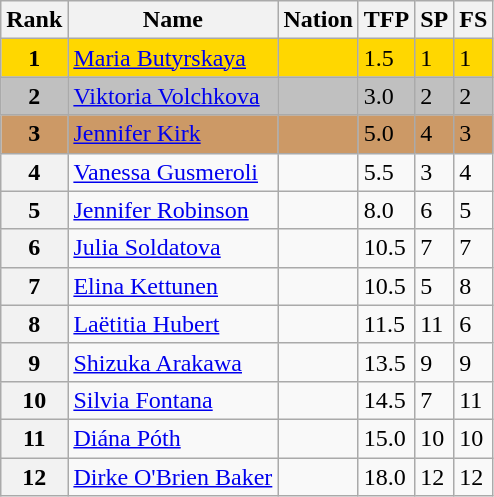<table class="wikitable">
<tr>
<th>Rank</th>
<th>Name</th>
<th>Nation</th>
<th>TFP</th>
<th>SP</th>
<th>FS</th>
</tr>
<tr bgcolor="gold">
<td align="center"><strong>1</strong></td>
<td><a href='#'>Maria Butyrskaya</a></td>
<td></td>
<td>1.5</td>
<td>1</td>
<td>1</td>
</tr>
<tr bgcolor="silver">
<td align="center"><strong>2</strong></td>
<td><a href='#'>Viktoria Volchkova</a></td>
<td></td>
<td>3.0</td>
<td>2</td>
<td>2</td>
</tr>
<tr bgcolor="cc9966">
<td align="center"><strong>3</strong></td>
<td><a href='#'>Jennifer Kirk</a></td>
<td></td>
<td>5.0</td>
<td>4</td>
<td>3</td>
</tr>
<tr>
<th>4</th>
<td><a href='#'>Vanessa Gusmeroli</a></td>
<td></td>
<td>5.5</td>
<td>3</td>
<td>4</td>
</tr>
<tr>
<th>5</th>
<td><a href='#'>Jennifer Robinson</a></td>
<td></td>
<td>8.0</td>
<td>6</td>
<td>5</td>
</tr>
<tr>
<th>6</th>
<td><a href='#'>Julia Soldatova</a></td>
<td></td>
<td>10.5</td>
<td>7</td>
<td>7</td>
</tr>
<tr>
<th>7</th>
<td><a href='#'>Elina Kettunen</a></td>
<td></td>
<td>10.5</td>
<td>5</td>
<td>8</td>
</tr>
<tr>
<th>8</th>
<td><a href='#'>Laëtitia Hubert</a></td>
<td></td>
<td>11.5</td>
<td>11</td>
<td>6</td>
</tr>
<tr>
<th>9</th>
<td><a href='#'>Shizuka Arakawa</a></td>
<td></td>
<td>13.5</td>
<td>9</td>
<td>9</td>
</tr>
<tr>
<th>10</th>
<td><a href='#'>Silvia Fontana</a></td>
<td></td>
<td>14.5</td>
<td>7</td>
<td>11</td>
</tr>
<tr>
<th>11</th>
<td><a href='#'>Diána Póth</a></td>
<td></td>
<td>15.0</td>
<td>10</td>
<td>10</td>
</tr>
<tr>
<th>12</th>
<td><a href='#'>Dirke O'Brien Baker</a></td>
<td></td>
<td>18.0</td>
<td>12</td>
<td>12</td>
</tr>
</table>
